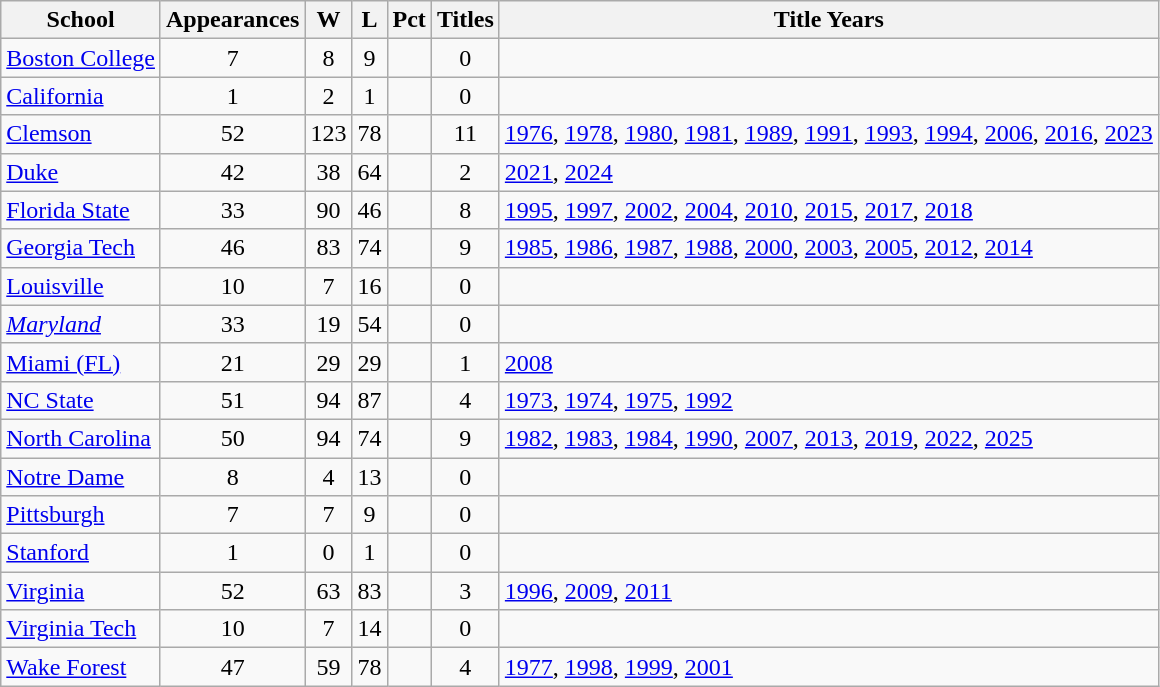<table class="wikitable sortable">
<tr align=center>
<th align=left>School</th>
<th>Appearances</th>
<th>W</th>
<th>L</th>
<th>Pct</th>
<th>Titles</th>
<th align=left>Title Years</th>
</tr>
<tr align=center>
<td align=left><a href='#'>Boston College</a></td>
<td>7</td>
<td>8</td>
<td>9</td>
<td></td>
<td>0</td>
<td align=left></td>
</tr>
<tr align=center>
<td align=left><a href='#'>California</a></td>
<td>1</td>
<td>2</td>
<td>1</td>
<td></td>
<td>0</td>
<td></td>
</tr>
<tr align=center>
<td align=left><a href='#'>Clemson</a></td>
<td>52</td>
<td>123</td>
<td>78</td>
<td></td>
<td>11</td>
<td align=left><a href='#'>1976</a>, <a href='#'>1978</a>, <a href='#'>1980</a>, <a href='#'>1981</a>, <a href='#'>1989</a>, <a href='#'>1991</a>, <a href='#'>1993</a>, <a href='#'>1994</a>, <a href='#'>2006</a>, <a href='#'>2016</a>, <a href='#'>2023</a></td>
</tr>
<tr align=center>
<td align=left><a href='#'>Duke</a></td>
<td>42</td>
<td>38</td>
<td>64</td>
<td></td>
<td>2</td>
<td align=left><a href='#'>2021</a>, <a href='#'>2024</a></td>
</tr>
<tr align=center>
<td align=left><a href='#'>Florida State</a></td>
<td>33</td>
<td>90</td>
<td>46</td>
<td></td>
<td>8</td>
<td align=left><a href='#'>1995</a>, <a href='#'>1997</a>, <a href='#'>2002</a>, <a href='#'>2004</a>, <a href='#'>2010</a>, <a href='#'>2015</a>, <a href='#'>2017</a>, <a href='#'>2018</a></td>
</tr>
<tr align=center>
<td align=left><a href='#'>Georgia Tech</a></td>
<td>46</td>
<td>83</td>
<td>74</td>
<td></td>
<td>9</td>
<td align=left><a href='#'>1985</a>, <a href='#'>1986</a>, <a href='#'>1987</a>, <a href='#'>1988</a>, <a href='#'>2000</a>, <a href='#'>2003</a>, <a href='#'>2005</a>, <a href='#'>2012</a>, <a href='#'>2014</a></td>
</tr>
<tr align=center>
<td align=left><a href='#'>Louisville</a></td>
<td>10</td>
<td>7</td>
<td>16</td>
<td></td>
<td>0</td>
<td align=left></td>
</tr>
<tr align=center>
<td align=left><em><a href='#'>Maryland</a></em></td>
<td>33</td>
<td>19</td>
<td>54</td>
<td></td>
<td>0</td>
<td align=left></td>
</tr>
<tr align=center>
<td align=left><a href='#'>Miami (FL)</a></td>
<td>21</td>
<td>29</td>
<td>29</td>
<td></td>
<td>1</td>
<td align=left><a href='#'>2008</a></td>
</tr>
<tr align=center>
<td align=left><a href='#'>NC State</a></td>
<td>51</td>
<td>94</td>
<td>87</td>
<td></td>
<td>4</td>
<td align=left><a href='#'>1973</a>, <a href='#'>1974</a>, <a href='#'>1975</a>, <a href='#'>1992</a></td>
</tr>
<tr align=center>
<td align=left><a href='#'>North Carolina</a></td>
<td>50</td>
<td>94</td>
<td>74</td>
<td></td>
<td>9</td>
<td align=left><a href='#'>1982</a>, <a href='#'>1983</a>, <a href='#'>1984</a>, <a href='#'>1990</a>, <a href='#'>2007</a>, <a href='#'>2013</a>, <a href='#'>2019</a>, <a href='#'>2022</a>, <a href='#'>2025</a></td>
</tr>
<tr align=center>
<td align=left><a href='#'>Notre Dame</a></td>
<td>8</td>
<td>4</td>
<td>13</td>
<td></td>
<td>0</td>
<td align=left></td>
</tr>
<tr align=center>
<td align=left><a href='#'>Pittsburgh</a></td>
<td>7</td>
<td>7</td>
<td>9</td>
<td></td>
<td>0</td>
<td></td>
</tr>
<tr align="center">
<td align=left><a href='#'>Stanford</a></td>
<td>1</td>
<td>0</td>
<td>1</td>
<td></td>
<td>0</td>
<td></td>
</tr>
<tr align="center">
<td align="left"><a href='#'>Virginia</a></td>
<td>52</td>
<td>63</td>
<td>83</td>
<td></td>
<td>3</td>
<td align="left"><a href='#'>1996</a>, <a href='#'>2009</a>, <a href='#'>2011</a></td>
</tr>
<tr align=center>
<td align=left><a href='#'>Virginia Tech</a></td>
<td>10</td>
<td>7</td>
<td>14</td>
<td></td>
<td>0</td>
<td align=left></td>
</tr>
<tr align=center>
<td align=left><a href='#'>Wake Forest</a></td>
<td>47</td>
<td>59</td>
<td>78</td>
<td></td>
<td>4</td>
<td align=left><a href='#'>1977</a>, <a href='#'>1998</a>, <a href='#'>1999</a>, <a href='#'>2001</a></td>
</tr>
</table>
